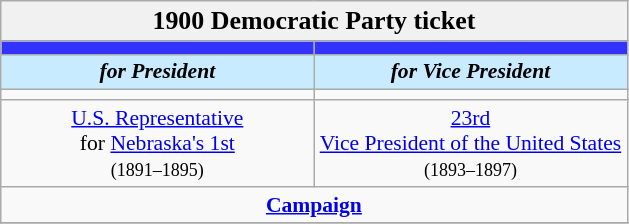<table class="wikitable" style="font-size:90%; text-align:center;">
<tr>
<td style="background:#f1f1f1;" colspan="30"><big><strong>1900 Democratic Party ticket </strong></big></td>
</tr>
<tr>
<th style="width:3em; font-size:135%; background:#3333FF; width:200px;"><a href='#'></a></th>
<th style="width:3em; font-size:135%; background:#3333FF; width:200px;"><a href='#'></a></th>
</tr>
<tr>
<td style="width:3em; font-size:100%; color:#000; background:#C8EBFF; width:200px;"><strong><em>for President</em></strong></td>
<td style="width:3em; font-size:100%; color:#000; background:#C8EBFF; width:200px;"><strong><em>for Vice President</em></strong></td>
</tr>
<tr>
<td></td>
<td></td>
</tr>
<tr>
<td><a href='#'>U.S. Representative</a><br>for <a href='#'>Nebraska's 1st</a><br><small>(1891–1895)</small></td>
<td><a href='#'>23rd</a><br><a href='#'>Vice President of the United States</a><br><small>(1893–1897)</small></td>
</tr>
<tr>
<td colspan=2><a href='#'><strong>Campaign</strong></a></td>
</tr>
<tr>
</tr>
</table>
